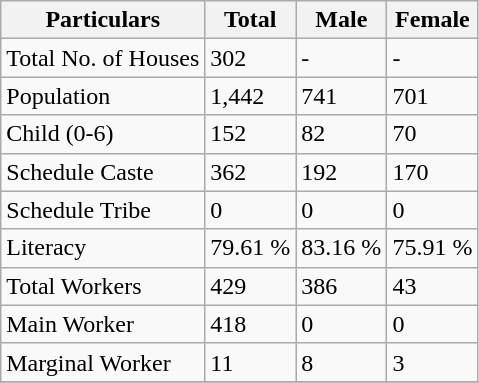<table class="wikitable sortable">
<tr>
<th>Particulars</th>
<th>Total</th>
<th>Male</th>
<th>Female</th>
</tr>
<tr>
<td>Total No. of Houses</td>
<td>302</td>
<td>-</td>
<td>-</td>
</tr>
<tr>
<td>Population</td>
<td>1,442</td>
<td>741</td>
<td>701</td>
</tr>
<tr>
<td>Child (0-6)</td>
<td>152</td>
<td>82</td>
<td>70</td>
</tr>
<tr>
<td>Schedule Caste</td>
<td>362</td>
<td>192</td>
<td>170</td>
</tr>
<tr>
<td>Schedule Tribe</td>
<td>0</td>
<td>0</td>
<td>0</td>
</tr>
<tr>
<td>Literacy</td>
<td>79.61 %</td>
<td>83.16 %</td>
<td>75.91 %</td>
</tr>
<tr>
<td>Total Workers</td>
<td>429</td>
<td>386</td>
<td>43</td>
</tr>
<tr>
<td>Main Worker</td>
<td>418</td>
<td>0</td>
<td>0</td>
</tr>
<tr>
<td>Marginal Worker</td>
<td>11</td>
<td>8</td>
<td>3</td>
</tr>
<tr>
</tr>
</table>
